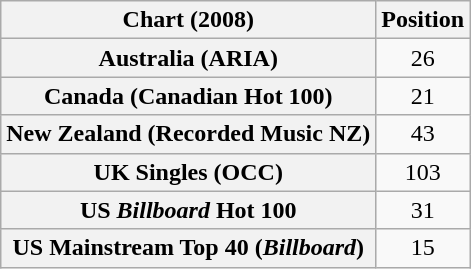<table class="wikitable sortable plainrowheaders" style="text-align:center">
<tr>
<th>Chart (2008)</th>
<th>Position</th>
</tr>
<tr>
<th scope="row">Australia (ARIA)</th>
<td>26</td>
</tr>
<tr>
<th scope="row">Canada (Canadian Hot 100)</th>
<td>21</td>
</tr>
<tr>
<th scope="row">New Zealand (Recorded Music NZ)</th>
<td>43</td>
</tr>
<tr>
<th scope="row">UK Singles (OCC)</th>
<td>103</td>
</tr>
<tr>
<th scope="row">US <em>Billboard</em> Hot 100</th>
<td>31</td>
</tr>
<tr>
<th scope="row">US Mainstream Top 40 (<em>Billboard</em>)</th>
<td>15</td>
</tr>
</table>
